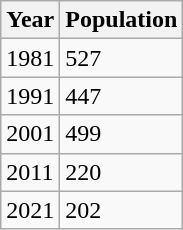<table class="wikitable">
<tr>
<th>Year</th>
<th>Population</th>
</tr>
<tr>
<td>1981</td>
<td>527</td>
</tr>
<tr>
<td>1991</td>
<td>447</td>
</tr>
<tr>
<td>2001</td>
<td>499</td>
</tr>
<tr>
<td>2011</td>
<td>220</td>
</tr>
<tr>
<td>2021</td>
<td>202</td>
</tr>
</table>
